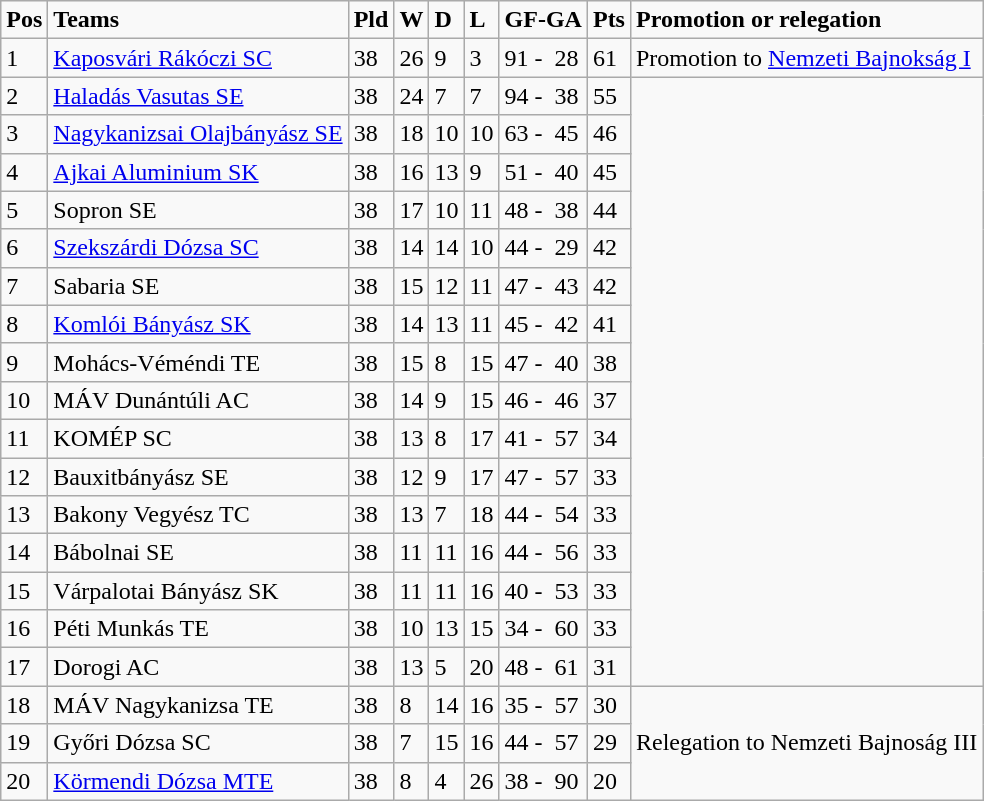<table class="wikitable">
<tr>
<td><strong>Pos</strong></td>
<td><strong>Teams</strong></td>
<td><strong>Pld</strong></td>
<td><strong>W</strong></td>
<td><strong>D</strong></td>
<td><strong>L</strong></td>
<td><strong>GF-GA</strong></td>
<td><strong>Pts</strong></td>
<td><strong>Promotion or relegation</strong></td>
</tr>
<tr>
<td>1</td>
<td><a href='#'>Kaposvári Rákóczi SC</a></td>
<td>38</td>
<td>26</td>
<td>9</td>
<td>3</td>
<td>91 -  28</td>
<td>61</td>
<td>Promotion to <a href='#'>Nemzeti Bajnokság I</a></td>
</tr>
<tr>
<td>2</td>
<td><a href='#'>Haladás Vasutas SE</a></td>
<td>38</td>
<td>24</td>
<td>7</td>
<td>7</td>
<td>94 -  38</td>
<td>55</td>
<td rowspan="16"></td>
</tr>
<tr>
<td>3</td>
<td><a href='#'>Nagykanizsai Olajbányász SE</a></td>
<td>38</td>
<td>18</td>
<td>10</td>
<td>10</td>
<td>63 -  45</td>
<td>46</td>
</tr>
<tr>
<td>4</td>
<td><a href='#'>Ajkai Aluminium SK</a></td>
<td>38</td>
<td>16</td>
<td>13</td>
<td>9</td>
<td>51 -  40</td>
<td>45</td>
</tr>
<tr>
<td>5</td>
<td>Sopron SE</td>
<td>38</td>
<td>17</td>
<td>10</td>
<td>11</td>
<td>48 -  38</td>
<td>44</td>
</tr>
<tr>
<td>6</td>
<td><a href='#'>Szekszárdi Dózsa SC</a></td>
<td>38</td>
<td>14</td>
<td>14</td>
<td>10</td>
<td>44 -  29</td>
<td>42</td>
</tr>
<tr>
<td>7</td>
<td>Sabaria SE</td>
<td>38</td>
<td>15</td>
<td>12</td>
<td>11</td>
<td>47 -  43</td>
<td>42</td>
</tr>
<tr>
<td>8</td>
<td><a href='#'>Komlói Bányász SK</a></td>
<td>38</td>
<td>14</td>
<td>13</td>
<td>11</td>
<td>45 -  42</td>
<td>41</td>
</tr>
<tr>
<td>9</td>
<td>Mohács-Véméndi TE</td>
<td>38</td>
<td>15</td>
<td>8</td>
<td>15</td>
<td>47 -  40</td>
<td>38</td>
</tr>
<tr>
<td>10</td>
<td>MÁV Dunántúli AC</td>
<td>38</td>
<td>14</td>
<td>9</td>
<td>15</td>
<td>46 -  46</td>
<td>37</td>
</tr>
<tr>
<td>11</td>
<td>KOMÉP SC</td>
<td>38</td>
<td>13</td>
<td>8</td>
<td>17</td>
<td>41 -  57</td>
<td>34</td>
</tr>
<tr>
<td>12</td>
<td>Bauxitbányász SE</td>
<td>38</td>
<td>12</td>
<td>9</td>
<td>17</td>
<td>47 -  57</td>
<td>33</td>
</tr>
<tr>
<td>13</td>
<td>Bakony Vegyész TC</td>
<td>38</td>
<td>13</td>
<td>7</td>
<td>18</td>
<td>44 -  54</td>
<td>33</td>
</tr>
<tr>
<td>14</td>
<td>Bábolnai SE</td>
<td>38</td>
<td>11</td>
<td>11</td>
<td>16</td>
<td>44 -  56</td>
<td>33</td>
</tr>
<tr>
<td>15</td>
<td>Várpalotai Bányász SK</td>
<td>38</td>
<td>11</td>
<td>11</td>
<td>16</td>
<td>40 -  53</td>
<td>33</td>
</tr>
<tr>
<td>16</td>
<td>Péti Munkás TE</td>
<td>38</td>
<td>10</td>
<td>13</td>
<td>15</td>
<td>34 -  60</td>
<td>33</td>
</tr>
<tr>
<td>17</td>
<td>Dorogi AC</td>
<td>38</td>
<td>13</td>
<td>5</td>
<td>20</td>
<td>48 -  61</td>
<td>31</td>
</tr>
<tr>
<td>18</td>
<td>MÁV Nagykanizsa TE</td>
<td>38</td>
<td>8</td>
<td>14</td>
<td>16</td>
<td>35 -  57</td>
<td>30</td>
<td rowspan="3">Relegation to Nemzeti Bajnoság III</td>
</tr>
<tr>
<td>19</td>
<td>Győri Dózsa SC</td>
<td>38</td>
<td>7</td>
<td>15</td>
<td>16</td>
<td>44 -  57</td>
<td>29</td>
</tr>
<tr>
<td>20</td>
<td><a href='#'>Körmendi Dózsa MTE</a></td>
<td>38</td>
<td>8</td>
<td>4</td>
<td>26</td>
<td>38 -  90</td>
<td>20</td>
</tr>
</table>
